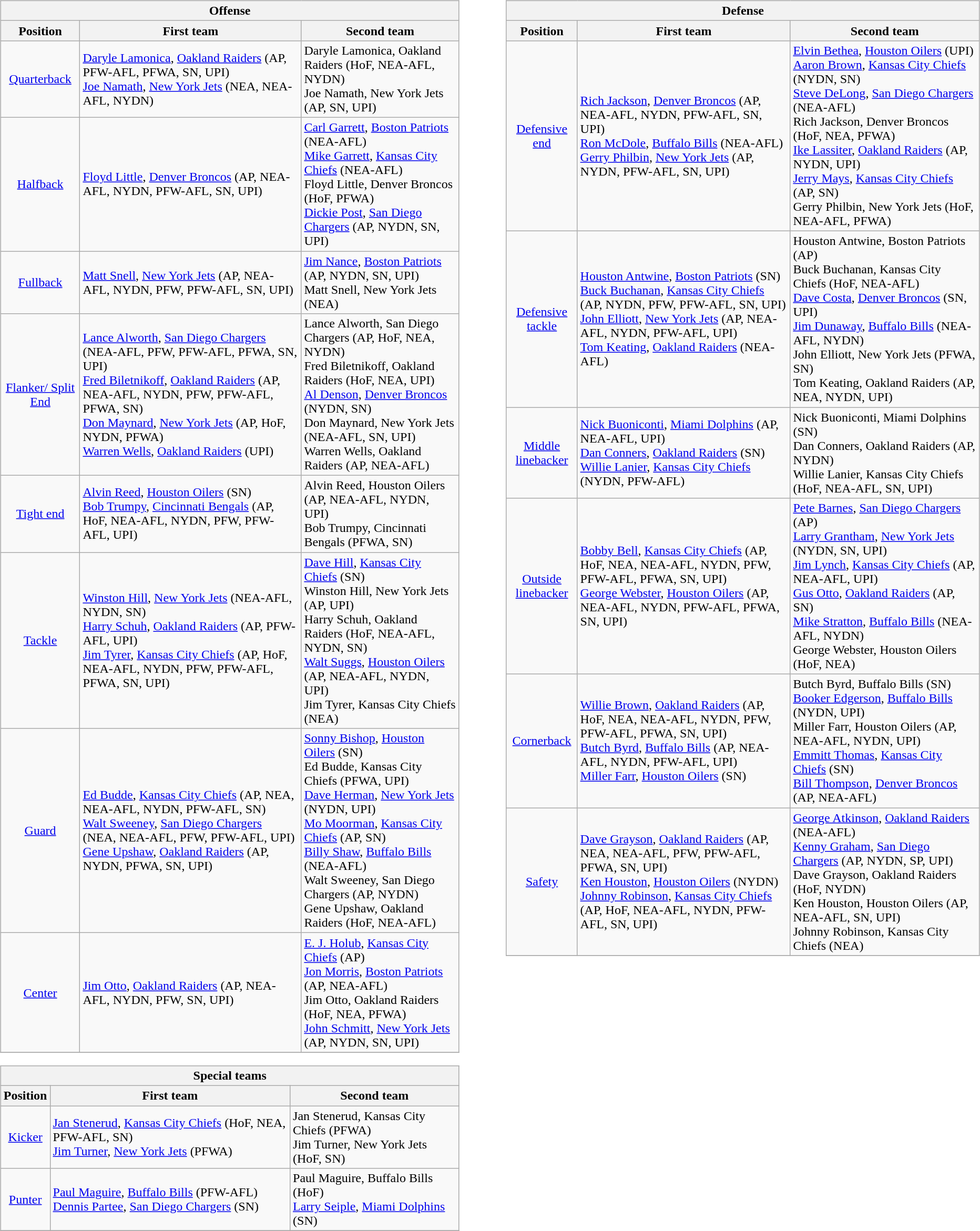<table border=0>
<tr valign="top">
<td><br><table class="wikitable">
<tr>
<th colspan=3>Offense</th>
</tr>
<tr>
<th>Position</th>
<th>First team</th>
<th>Second team</th>
</tr>
<tr>
<td align=center><a href='#'>Quarterback</a></td>
<td><a href='#'>Daryle Lamonica</a>, <a href='#'>Oakland Raiders</a> (AP, PFW-AFL, PFWA, SN, UPI) <br> <a href='#'>Joe Namath</a>, <a href='#'>New York Jets</a> (NEA, NEA-AFL, NYDN)</td>
<td>Daryle Lamonica, Oakland Raiders (HoF, NEA-AFL, NYDN) <br> Joe Namath, New York Jets (AP, SN, UPI)</td>
</tr>
<tr>
<td align=center><a href='#'>Halfback</a></td>
<td><a href='#'>Floyd Little</a>, <a href='#'>Denver Broncos</a> (AP, NEA-AFL, NYDN, PFW-AFL, SN, UPI) <br></td>
<td><a href='#'>Carl Garrett</a>, <a href='#'>Boston Patriots</a> (NEA-AFL) <br> <a href='#'>Mike Garrett</a>, <a href='#'>Kansas City Chiefs</a> (NEA-AFL) <br> Floyd Little, Denver Broncos (HoF, PFWA) <br> <a href='#'>Dickie Post</a>, <a href='#'>San Diego Chargers</a> (AP, NYDN, SN, UPI)</td>
</tr>
<tr>
<td align=center><a href='#'>Fullback</a></td>
<td><a href='#'>Matt Snell</a>, <a href='#'>New York Jets</a> (AP, NEA-AFL, NYDN, PFW, PFW-AFL, SN, UPI)</td>
<td><a href='#'>Jim Nance</a>, <a href='#'>Boston Patriots</a> (AP, NYDN, SN, UPI) <br> Matt Snell, New York Jets (NEA)</td>
</tr>
<tr>
<td align=center><a href='#'>Flanker/ Split End</a></td>
<td><a href='#'>Lance Alworth</a>, <a href='#'>San Diego Chargers</a> (NEA-AFL, PFW, PFW-AFL, PFWA, SN, UPI) <br> <a href='#'>Fred Biletnikoff</a>, <a href='#'>Oakland Raiders</a> (AP, NEA-AFL, NYDN, PFW, PFW-AFL, PFWA, SN) <br> <a href='#'>Don Maynard</a>, <a href='#'>New York Jets</a> (AP, HoF, NYDN, PFWA) <br> <a href='#'>Warren Wells</a>, <a href='#'>Oakland Raiders</a> (UPI)</td>
<td>Lance Alworth, San Diego Chargers (AP, HoF, NEA, NYDN) <br> Fred Biletnikoff, Oakland Raiders (HoF, NEA, UPI) <br> <a href='#'>Al Denson</a>, <a href='#'>Denver Broncos</a> (NYDN, SN) <br> Don Maynard, New York Jets (NEA-AFL, SN, UPI) <br> Warren Wells, Oakland Raiders (AP, NEA-AFL)</td>
</tr>
<tr>
<td align=center><a href='#'>Tight end</a></td>
<td><a href='#'>Alvin Reed</a>, <a href='#'>Houston Oilers</a> (SN) <br> <a href='#'>Bob Trumpy</a>, <a href='#'>Cincinnati Bengals</a> (AP, HoF, NEA-AFL, NYDN, PFW, PFW-AFL, UPI)</td>
<td>Alvin Reed, Houston Oilers (AP, NEA-AFL, NYDN, UPI) <br> Bob Trumpy, Cincinnati Bengals (PFWA, SN)</td>
</tr>
<tr>
<td align=center><a href='#'>Tackle</a></td>
<td><a href='#'>Winston Hill</a>, <a href='#'>New York Jets</a> (NEA-AFL, NYDN, SN) <br> <a href='#'>Harry Schuh</a>, <a href='#'>Oakland Raiders</a> (AP, PFW-AFL, UPI) <br> <a href='#'>Jim Tyrer</a>, <a href='#'>Kansas City Chiefs</a> (AP, HoF, NEA-AFL, NYDN, PFW, PFW-AFL, PFWA, SN, UPI)</td>
<td><a href='#'>Dave Hill</a>, <a href='#'>Kansas City Chiefs</a> (SN) <br> Winston Hill, New York Jets (AP, UPI) <br> Harry Schuh, Oakland Raiders (HoF, NEA-AFL, NYDN, SN) <br> <a href='#'>Walt Suggs</a>, <a href='#'>Houston Oilers</a> (AP, NEA-AFL, NYDN, UPI) <br> Jim Tyrer, Kansas City Chiefs (NEA)</td>
</tr>
<tr>
<td align=center><a href='#'>Guard</a></td>
<td><a href='#'>Ed Budde</a>, <a href='#'>Kansas City Chiefs</a> (AP, NEA, NEA-AFL, NYDN, PFW-AFL, SN) <br> <a href='#'>Walt Sweeney</a>, <a href='#'>San Diego Chargers</a> (NEA, NEA-AFL, PFW, PFW-AFL, UPI) <br> <a href='#'>Gene Upshaw</a>, <a href='#'>Oakland Raiders</a> (AP, NYDN, PFWA, SN, UPI)</td>
<td><a href='#'>Sonny Bishop</a>, <a href='#'>Houston Oilers</a> (SN) <br> Ed Budde, Kansas City Chiefs (PFWA, UPI) <br> <a href='#'>Dave Herman</a>, <a href='#'>New York Jets</a> (NYDN, UPI) <br> <a href='#'>Mo Moorman</a>, <a href='#'>Kansas City Chiefs</a> (AP, SN) <br> <a href='#'>Billy Shaw</a>, <a href='#'>Buffalo Bills</a> (NEA-AFL) <br> Walt Sweeney, San Diego Chargers (AP, NYDN) <br> Gene Upshaw, Oakland Raiders (HoF, NEA-AFL)</td>
</tr>
<tr>
<td align=center><a href='#'>Center</a></td>
<td><a href='#'>Jim Otto</a>, <a href='#'>Oakland Raiders</a> (AP, NEA-AFL, NYDN, PFW, SN, UPI)</td>
<td><a href='#'>E. J. Holub</a>, <a href='#'>Kansas City Chiefs</a> (AP) <br> <a href='#'>Jon Morris</a>, <a href='#'>Boston Patriots</a> (AP, NEA-AFL) <br> Jim Otto, Oakland Raiders (HoF, NEA, PFWA) <br> <a href='#'>John Schmitt</a>, <a href='#'>New York Jets</a> (AP, NYDN, SN, UPI)</td>
</tr>
<tr>
</tr>
</table>
<table class="wikitable">
<tr>
<th colspan=3>Special teams</th>
</tr>
<tr>
<th>Position</th>
<th>First team</th>
<th>Second team</th>
</tr>
<tr>
<td align=center><a href='#'>Kicker</a></td>
<td><a href='#'>Jan Stenerud</a>, <a href='#'>Kansas City Chiefs</a> (HoF, NEA, PFW-AFL, SN) <br> <a href='#'>Jim Turner</a>, <a href='#'>New York Jets</a> (PFWA)</td>
<td>Jan Stenerud, Kansas City Chiefs (PFWA) <br> Jim Turner, New York Jets (HoF, SN)</td>
</tr>
<tr>
<td align=center><a href='#'>Punter</a></td>
<td><a href='#'>Paul Maguire</a>, <a href='#'>Buffalo Bills</a> (PFW-AFL) <br> <a href='#'>Dennis Partee</a>, <a href='#'>San Diego Chargers</a> (SN)</td>
<td>Paul Maguire, Buffalo Bills (HoF) <br> <a href='#'>Larry Seiple</a>, <a href='#'>Miami Dolphins</a> (SN)</td>
</tr>
<tr>
</tr>
</table>
</td>
<td style="padding-left:40px;"><br><table class="wikitable">
<tr>
<th colspan=3>Defense</th>
</tr>
<tr>
<th width=15%>Position</th>
<th width=45%>First team</th>
<th width=40%>Second team</th>
</tr>
<tr>
<td align=center><a href='#'>Defensive end</a></td>
<td><a href='#'>Rich Jackson</a>, <a href='#'>Denver Broncos</a> (AP, NEA-AFL, NYDN, PFW-AFL, SN, UPI) <br> <a href='#'>Ron McDole</a>, <a href='#'>Buffalo Bills</a> (NEA-AFL) <br> <a href='#'>Gerry Philbin</a>, <a href='#'>New York Jets</a> (AP, NYDN, PFW-AFL, SN, UPI)</td>
<td><a href='#'>Elvin Bethea</a>, <a href='#'>Houston Oilers</a> (UPI) <br> <a href='#'>Aaron Brown</a>, <a href='#'>Kansas City Chiefs</a> (NYDN, SN) <br> <a href='#'>Steve DeLong</a>, <a href='#'>San Diego Chargers</a> (NEA-AFL) <br> Rich Jackson, Denver Broncos (HoF, NEA, PFWA) <br> <a href='#'>Ike Lassiter</a>, <a href='#'>Oakland Raiders</a> (AP, NYDN, UPI) <br> <a href='#'>Jerry Mays</a>, <a href='#'>Kansas City Chiefs</a> (AP, SN) <br> Gerry Philbin, New York Jets (HoF, NEA-AFL, PFWA)</td>
</tr>
<tr>
<td align=center><a href='#'>Defensive tackle</a></td>
<td><a href='#'>Houston Antwine</a>, <a href='#'>Boston Patriots</a> (SN) <br> <a href='#'>Buck Buchanan</a>, <a href='#'>Kansas City Chiefs</a> (AP, NYDN, PFW, PFW-AFL, SN, UPI) <br> <a href='#'>John Elliott</a>, <a href='#'>New York Jets</a> (AP, NEA-AFL, NYDN, PFW-AFL, UPI) <br> <a href='#'>Tom Keating</a>, <a href='#'>Oakland Raiders</a> (NEA-AFL)</td>
<td>Houston Antwine, Boston Patriots (AP) <br> Buck Buchanan, Kansas City Chiefs (HoF, NEA-AFL) <br> <a href='#'>Dave Costa</a>, <a href='#'>Denver Broncos</a> (SN, UPI) <br> <a href='#'>Jim Dunaway</a>, <a href='#'>Buffalo Bills</a> (NEA-AFL, NYDN) <br> John Elliott, New York Jets (PFWA, SN) <br> Tom Keating, Oakland Raiders (AP, NEA, NYDN, UPI)</td>
</tr>
<tr>
<td align=center><a href='#'>Middle linebacker</a></td>
<td><a href='#'>Nick Buoniconti</a>, <a href='#'>Miami Dolphins</a> (AP, NEA-AFL, UPI) <br> <a href='#'>Dan Conners</a>, <a href='#'>Oakland Raiders</a> (SN) <br> <a href='#'>Willie Lanier</a>, <a href='#'>Kansas City Chiefs</a> (NYDN, PFW-AFL)</td>
<td>Nick Buoniconti, Miami Dolphins (SN) <br> Dan Conners, Oakland Raiders (AP, NYDN) <br> Willie Lanier, Kansas City Chiefs (HoF, NEA-AFL, SN, UPI)</td>
</tr>
<tr>
<td align=center><a href='#'>Outside linebacker</a></td>
<td><a href='#'>Bobby Bell</a>, <a href='#'>Kansas City Chiefs</a> (AP, HoF, NEA, NEA-AFL, NYDN, PFW, PFW-AFL, PFWA, SN, UPI) <br> <a href='#'>George Webster</a>, <a href='#'>Houston Oilers</a> (AP, NEA-AFL, NYDN, PFW-AFL, PFWA, SN, UPI)</td>
<td><a href='#'>Pete Barnes</a>, <a href='#'>San Diego Chargers</a> (AP) <br> <a href='#'>Larry Grantham</a>, <a href='#'>New York Jets</a> (NYDN, SN, UPI) <br> <a href='#'>Jim Lynch</a>, <a href='#'>Kansas City Chiefs</a> (AP, NEA-AFL, UPI) <br> <a href='#'>Gus Otto</a>, <a href='#'>Oakland Raiders</a> (AP, SN) <br> <a href='#'>Mike Stratton</a>, <a href='#'>Buffalo Bills</a> (NEA-AFL, NYDN) <br> George Webster, Houston Oilers (HoF, NEA)</td>
</tr>
<tr>
<td align=center><a href='#'>Cornerback</a></td>
<td><a href='#'>Willie Brown</a>, <a href='#'>Oakland Raiders</a> (AP, HoF, NEA, NEA-AFL, NYDN, PFW, PFW-AFL, PFWA, SN, UPI) <br> <a href='#'>Butch Byrd</a>, <a href='#'>Buffalo Bills</a> (AP, NEA-AFL, NYDN, PFW-AFL, UPI) <br> <a href='#'>Miller Farr</a>, <a href='#'>Houston Oilers</a> (SN)</td>
<td>Butch Byrd, Buffalo Bills (SN) <br> <a href='#'>Booker Edgerson</a>, <a href='#'>Buffalo Bills</a> (NYDN, UPI) <br> Miller Farr, Houston Oilers (AP, NEA-AFL, NYDN, UPI) <br> <a href='#'>Emmitt Thomas</a>, <a href='#'>Kansas City Chiefs</a> (SN) <br> <a href='#'>Bill Thompson</a>, <a href='#'>Denver Broncos</a> (AP, NEA-AFL)</td>
</tr>
<tr>
<td align=center><a href='#'>Safety</a></td>
<td><a href='#'>Dave Grayson</a>, <a href='#'>Oakland Raiders</a> (AP, NEA, NEA-AFL, PFW, PFW-AFL, PFWA, SN, UPI) <br> <a href='#'>Ken Houston</a>, <a href='#'>Houston Oilers</a> (NYDN) <br> <a href='#'>Johnny Robinson</a>, <a href='#'>Kansas City Chiefs</a> (AP, HoF, NEA-AFL, NYDN, PFW-AFL, SN, UPI)</td>
<td><a href='#'>George Atkinson</a>, <a href='#'>Oakland Raiders</a> (NEA-AFL) <br> <a href='#'>Kenny Graham</a>, <a href='#'>San Diego Chargers</a> (AP, NYDN, SP, UPI) <br> Dave Grayson, Oakland Raiders (HoF, NYDN) <br> Ken Houston, Houston Oilers (AP, NEA-AFL, SN, UPI) <br> Johnny Robinson, Kansas City Chiefs (NEA)</td>
</tr>
<tr>
</tr>
</table>
</td>
</tr>
</table>
